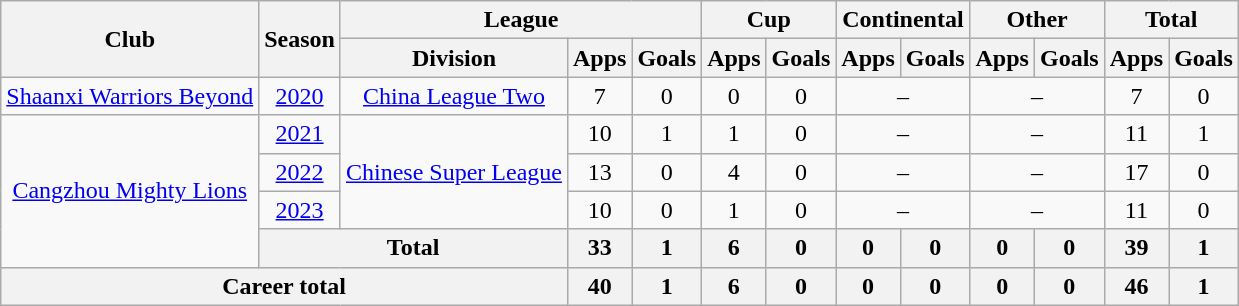<table class="wikitable" style="text-align: center">
<tr>
<th rowspan="2">Club</th>
<th rowspan="2">Season</th>
<th colspan="3">League</th>
<th colspan="2">Cup</th>
<th colspan="2">Continental</th>
<th colspan="2">Other</th>
<th colspan="2">Total</th>
</tr>
<tr>
<th>Division</th>
<th>Apps</th>
<th>Goals</th>
<th>Apps</th>
<th>Goals</th>
<th>Apps</th>
<th>Goals</th>
<th>Apps</th>
<th>Goals</th>
<th>Apps</th>
<th>Goals</th>
</tr>
<tr>
<td><a href='#'>Shaanxi Warriors Beyond</a></td>
<td><a href='#'>2020</a></td>
<td><a href='#'>China League Two</a></td>
<td>7</td>
<td>0</td>
<td>0</td>
<td>0</td>
<td colspan="2">–</td>
<td colspan="2">–</td>
<td>7</td>
<td>0</td>
</tr>
<tr>
<td rowspan=4><a href='#'>Cangzhou Mighty Lions</a></td>
<td><a href='#'>2021</a></td>
<td rowspan=3><a href='#'>Chinese Super League</a></td>
<td>10</td>
<td>1</td>
<td>1</td>
<td>0</td>
<td colspan="2">–</td>
<td colspan="2">–</td>
<td>11</td>
<td>1</td>
</tr>
<tr>
<td><a href='#'>2022</a></td>
<td>13</td>
<td>0</td>
<td>4</td>
<td>0</td>
<td colspan="2">–</td>
<td colspan="2">–</td>
<td>17</td>
<td>0</td>
</tr>
<tr>
<td><a href='#'>2023</a></td>
<td>10</td>
<td>0</td>
<td>1</td>
<td>0</td>
<td colspan="2">–</td>
<td colspan="2">–</td>
<td>11</td>
<td>0</td>
</tr>
<tr>
<th colspan=2>Total</th>
<th>33</th>
<th>1</th>
<th>6</th>
<th>0</th>
<th>0</th>
<th>0</th>
<th>0</th>
<th>0</th>
<th>39</th>
<th>1</th>
</tr>
<tr>
<th colspan=3>Career total</th>
<th>40</th>
<th>1</th>
<th>6</th>
<th>0</th>
<th>0</th>
<th>0</th>
<th>0</th>
<th>0</th>
<th>46</th>
<th>1</th>
</tr>
</table>
